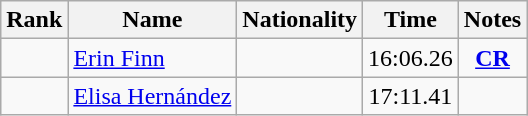<table class="wikitable sortable" style="text-align:center">
<tr>
<th>Rank</th>
<th>Name</th>
<th>Nationality</th>
<th>Time</th>
<th>Notes</th>
</tr>
<tr>
<td></td>
<td align=left><a href='#'>Erin Finn</a></td>
<td align=left></td>
<td>16:06.26</td>
<td><a href='#'><strong>CR</strong></a></td>
</tr>
<tr>
<td></td>
<td align=left><a href='#'>Elisa Hernández</a></td>
<td align=left></td>
<td>17:11.41</td>
<td></td>
</tr>
</table>
